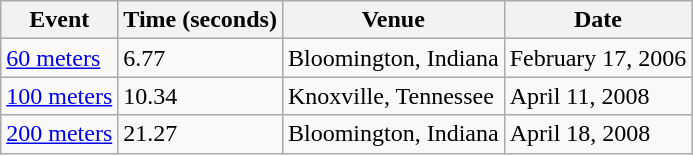<table class="wikitable">
<tr>
<th>Event</th>
<th>Time (seconds)</th>
<th>Venue</th>
<th>Date</th>
</tr>
<tr>
<td><a href='#'>60 meters</a></td>
<td>6.77</td>
<td>Bloomington, Indiana</td>
<td>February 17, 2006</td>
</tr>
<tr>
<td><a href='#'>100 meters</a></td>
<td>10.34</td>
<td>Knoxville, Tennessee</td>
<td>April 11, 2008</td>
</tr>
<tr>
<td><a href='#'>200 meters</a></td>
<td>21.27</td>
<td>Bloomington, Indiana</td>
<td>April 18, 2008</td>
</tr>
</table>
